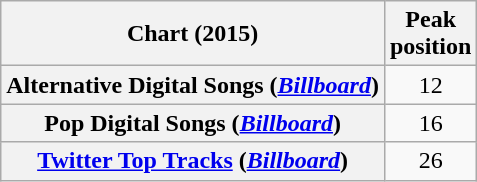<table class="wikitable sortable plainrowheaders">
<tr>
<th>Chart (2015)</th>
<th>Peak<br>position</th>
</tr>
<tr>
<th scope="row">Alternative Digital Songs (<em><a href='#'>Billboard</a></em>)</th>
<td align="center">12</td>
</tr>
<tr>
<th scope="row">Pop Digital Songs (<em><a href='#'>Billboard</a></em>)</th>
<td align="center">16</td>
</tr>
<tr>
<th scope="row"><a href='#'>Twitter Top Tracks</a> (<em><a href='#'>Billboard</a></em>)</th>
<td align="center">26</td>
</tr>
</table>
